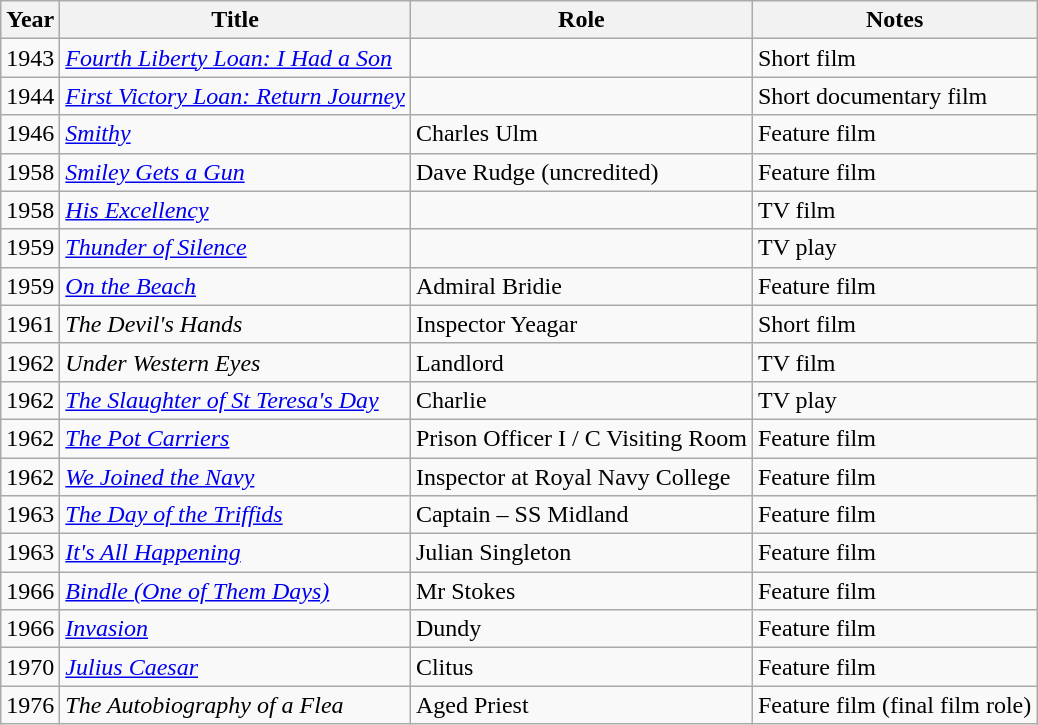<table class="wikitable">
<tr>
<th>Year</th>
<th>Title</th>
<th>Role</th>
<th>Notes</th>
</tr>
<tr>
<td>1943</td>
<td><em><a href='#'>Fourth Liberty Loan: I Had a Son</a></em></td>
<td></td>
<td>Short film</td>
</tr>
<tr>
<td>1944</td>
<td><em><a href='#'>First Victory Loan: Return Journey</a></em></td>
<td></td>
<td>Short documentary film</td>
</tr>
<tr>
<td>1946</td>
<td><em><a href='#'>Smithy</a></em></td>
<td>Charles Ulm</td>
<td>Feature film</td>
</tr>
<tr>
<td>1958</td>
<td><em><a href='#'>Smiley Gets a Gun</a></em></td>
<td>Dave Rudge (uncredited)</td>
<td>Feature film</td>
</tr>
<tr>
<td>1958</td>
<td><em><a href='#'>His Excellency</a></em></td>
<td></td>
<td>TV film</td>
</tr>
<tr>
<td>1959</td>
<td><em><a href='#'>Thunder of Silence</a></em></td>
<td></td>
<td>TV play</td>
</tr>
<tr>
<td>1959</td>
<td><em><a href='#'>On the Beach</a></em></td>
<td>Admiral Bridie</td>
<td>Feature film</td>
</tr>
<tr>
<td>1961</td>
<td><em>The Devil's Hands</em></td>
<td>Inspector Yeagar</td>
<td>Short film</td>
</tr>
<tr>
<td>1962</td>
<td><em>Under Western Eyes</em></td>
<td>Landlord</td>
<td>TV film</td>
</tr>
<tr>
<td>1962</td>
<td><em><a href='#'>The Slaughter of St Teresa's Day</a></em></td>
<td>Charlie</td>
<td>TV play</td>
</tr>
<tr>
<td>1962</td>
<td><em><a href='#'>The Pot Carriers</a></em></td>
<td>Prison Officer I / C Visiting Room</td>
<td>Feature film</td>
</tr>
<tr>
<td>1962</td>
<td><em><a href='#'>We Joined the Navy</a></em></td>
<td>Inspector at Royal Navy College</td>
<td>Feature film</td>
</tr>
<tr>
<td>1963</td>
<td><em><a href='#'>The Day of the Triffids</a></em></td>
<td>Captain – SS Midland</td>
<td>Feature film</td>
</tr>
<tr>
<td>1963</td>
<td><em><a href='#'>It's All Happening</a></em></td>
<td>Julian Singleton</td>
<td>Feature film</td>
</tr>
<tr>
<td>1966</td>
<td><em><a href='#'>Bindle (One of Them Days)</a></em></td>
<td>Mr Stokes</td>
<td>Feature film</td>
</tr>
<tr>
<td>1966</td>
<td><em><a href='#'>Invasion</a></em></td>
<td>Dundy</td>
<td>Feature film</td>
</tr>
<tr>
<td>1970</td>
<td><em><a href='#'>Julius Caesar</a></em></td>
<td>Clitus</td>
<td>Feature film</td>
</tr>
<tr>
<td>1976</td>
<td><em>The Autobiography of a Flea</em></td>
<td>Aged Priest</td>
<td>Feature film (final film role)</td>
</tr>
</table>
